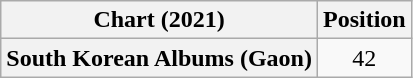<table class="wikitable plainrowheaders" style="text-align:center">
<tr>
<th scope="col">Chart (2021)</th>
<th scope="col">Position</th>
</tr>
<tr>
<th scope="row">South Korean Albums (Gaon)</th>
<td>42</td>
</tr>
</table>
